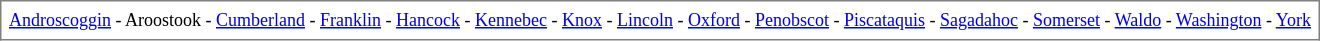<table border="1" cellspacing="0" cellpadding="5" align="center" rules="all" style="margin:1em 1em 1em 0; border-collapse:collapse; font-size:75%">
<tr>
<td><a href='#'>Androscoggin</a> - Aroostook - <a href='#'>Cumberland</a> - <a href='#'>Franklin</a> - <a href='#'>Hancock</a> - <a href='#'>Kennebec</a> - <a href='#'>Knox</a> - <a href='#'>Lincoln</a> - <a href='#'>Oxford</a> - <a href='#'>Penobscot</a> - <a href='#'>Piscataquis</a> - <a href='#'>Sagadahoc</a> - <a href='#'>Somerset</a> - <a href='#'>Waldo</a> - <a href='#'>Washington</a> - <a href='#'>York</a></td>
</tr>
</table>
